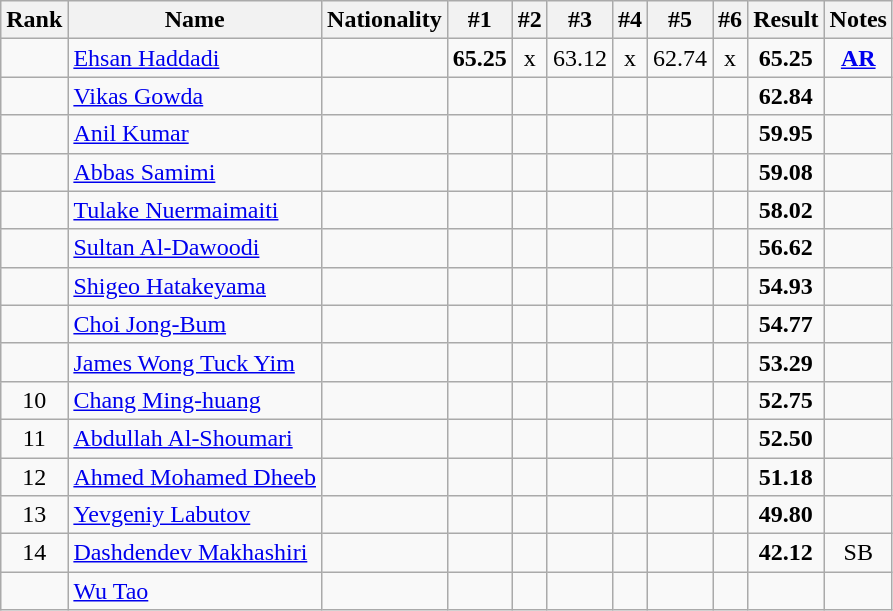<table class="wikitable sortable" style="text-align:center">
<tr>
<th>Rank</th>
<th>Name</th>
<th>Nationality</th>
<th>#1</th>
<th>#2</th>
<th>#3</th>
<th>#4</th>
<th>#5</th>
<th>#6</th>
<th>Result</th>
<th>Notes</th>
</tr>
<tr>
<td></td>
<td align=left><a href='#'>Ehsan Haddadi</a></td>
<td align=left></td>
<td><strong>65.25</strong></td>
<td>x</td>
<td>63.12</td>
<td>x</td>
<td>62.74</td>
<td>x</td>
<td><strong>65.25</strong></td>
<td><strong><a href='#'>AR</a></strong></td>
</tr>
<tr>
<td></td>
<td align=left><a href='#'>Vikas Gowda</a></td>
<td align=left></td>
<td></td>
<td></td>
<td></td>
<td></td>
<td></td>
<td></td>
<td><strong>62.84</strong></td>
<td></td>
</tr>
<tr>
<td></td>
<td align=left><a href='#'>Anil Kumar</a></td>
<td align=left></td>
<td></td>
<td></td>
<td></td>
<td></td>
<td></td>
<td></td>
<td><strong>59.95</strong></td>
<td></td>
</tr>
<tr>
<td></td>
<td align=left><a href='#'>Abbas Samimi</a></td>
<td align=left></td>
<td></td>
<td></td>
<td></td>
<td></td>
<td></td>
<td></td>
<td><strong>59.08</strong></td>
<td></td>
</tr>
<tr>
<td></td>
<td align=left><a href='#'>Tulake Nuermaimaiti</a></td>
<td align=left></td>
<td></td>
<td></td>
<td></td>
<td></td>
<td></td>
<td></td>
<td><strong>58.02</strong></td>
<td></td>
</tr>
<tr>
<td></td>
<td align=left><a href='#'>Sultan Al-Dawoodi</a></td>
<td align=left></td>
<td></td>
<td></td>
<td></td>
<td></td>
<td></td>
<td></td>
<td><strong>56.62</strong></td>
<td></td>
</tr>
<tr>
<td></td>
<td align=left><a href='#'>Shigeo Hatakeyama</a></td>
<td align=left></td>
<td></td>
<td></td>
<td></td>
<td></td>
<td></td>
<td></td>
<td><strong>54.93</strong></td>
<td></td>
</tr>
<tr>
<td></td>
<td align=left><a href='#'>Choi Jong-Bum</a></td>
<td align=left></td>
<td></td>
<td></td>
<td></td>
<td></td>
<td></td>
<td></td>
<td><strong>54.77</strong></td>
<td></td>
</tr>
<tr>
<td></td>
<td align=left><a href='#'>James Wong Tuck Yim</a></td>
<td align=left></td>
<td></td>
<td></td>
<td></td>
<td></td>
<td></td>
<td></td>
<td><strong>53.29</strong></td>
<td></td>
</tr>
<tr>
<td>10</td>
<td align=left><a href='#'>Chang Ming-huang</a></td>
<td align=left></td>
<td></td>
<td></td>
<td></td>
<td></td>
<td></td>
<td></td>
<td><strong>52.75</strong></td>
<td></td>
</tr>
<tr>
<td>11</td>
<td align=left><a href='#'>Abdullah Al-Shoumari</a></td>
<td align=left></td>
<td></td>
<td></td>
<td></td>
<td></td>
<td></td>
<td></td>
<td><strong>52.50</strong></td>
<td></td>
</tr>
<tr>
<td>12</td>
<td align=left><a href='#'>Ahmed Mohamed Dheeb</a></td>
<td align=left></td>
<td></td>
<td></td>
<td></td>
<td></td>
<td></td>
<td></td>
<td><strong>51.18</strong></td>
<td></td>
</tr>
<tr>
<td>13</td>
<td align=left><a href='#'>Yevgeniy Labutov</a></td>
<td align=left></td>
<td></td>
<td></td>
<td></td>
<td></td>
<td></td>
<td></td>
<td><strong>49.80</strong></td>
<td></td>
</tr>
<tr>
<td>14</td>
<td align=left><a href='#'>Dashdendev Makhashiri</a></td>
<td align=left></td>
<td></td>
<td></td>
<td></td>
<td></td>
<td></td>
<td></td>
<td><strong>42.12</strong></td>
<td>SB</td>
</tr>
<tr>
<td></td>
<td align=left><a href='#'>Wu Tao</a></td>
<td align=left></td>
<td></td>
<td></td>
<td></td>
<td></td>
<td></td>
<td></td>
<td><strong></strong></td>
<td></td>
</tr>
</table>
